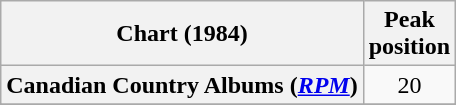<table class="wikitable sortable plainrowheaders" style="text-align:center">
<tr>
<th scope="col">Chart (1984)</th>
<th scope="col">Peak<br> position</th>
</tr>
<tr>
<th scope="row">Canadian Country Albums  (<em><a href='#'>RPM</a></em>)</th>
<td>20</td>
</tr>
<tr>
</tr>
<tr>
</tr>
</table>
